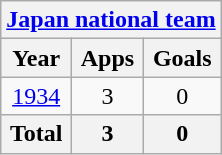<table class="wikitable" style="text-align:center">
<tr>
<th colspan=3><a href='#'>Japan national team</a></th>
</tr>
<tr>
<th>Year</th>
<th>Apps</th>
<th>Goals</th>
</tr>
<tr>
<td><a href='#'>1934</a></td>
<td>3</td>
<td>0</td>
</tr>
<tr>
<th>Total</th>
<th>3</th>
<th>0</th>
</tr>
</table>
